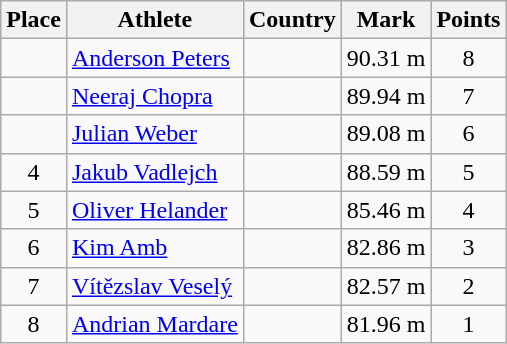<table class="wikitable">
<tr>
<th>Place</th>
<th>Athlete</th>
<th>Country</th>
<th>Mark</th>
<th>Points</th>
</tr>
<tr>
<td align=center></td>
<td><a href='#'>Anderson Peters</a></td>
<td></td>
<td>90.31 m</td>
<td align=center>8</td>
</tr>
<tr>
<td align=center></td>
<td><a href='#'>Neeraj Chopra</a></td>
<td></td>
<td>89.94 m</td>
<td align=center>7</td>
</tr>
<tr>
<td align=center></td>
<td><a href='#'>Julian Weber</a></td>
<td></td>
<td>89.08 m</td>
<td align=center>6</td>
</tr>
<tr>
<td align=center>4</td>
<td><a href='#'>Jakub Vadlejch</a></td>
<td></td>
<td>88.59 m</td>
<td align=center>5</td>
</tr>
<tr>
<td align=center>5</td>
<td><a href='#'>Oliver Helander</a></td>
<td></td>
<td>85.46 m</td>
<td align=center>4</td>
</tr>
<tr>
<td align=center>6</td>
<td><a href='#'>Kim Amb</a></td>
<td></td>
<td>82.86 m</td>
<td align=center>3</td>
</tr>
<tr>
<td align=center>7</td>
<td><a href='#'>Vítězslav Veselý</a></td>
<td></td>
<td>82.57 m</td>
<td align=center>2</td>
</tr>
<tr>
<td align=center>8</td>
<td><a href='#'>Andrian Mardare</a></td>
<td></td>
<td>81.96 m</td>
<td align=center>1</td>
</tr>
</table>
